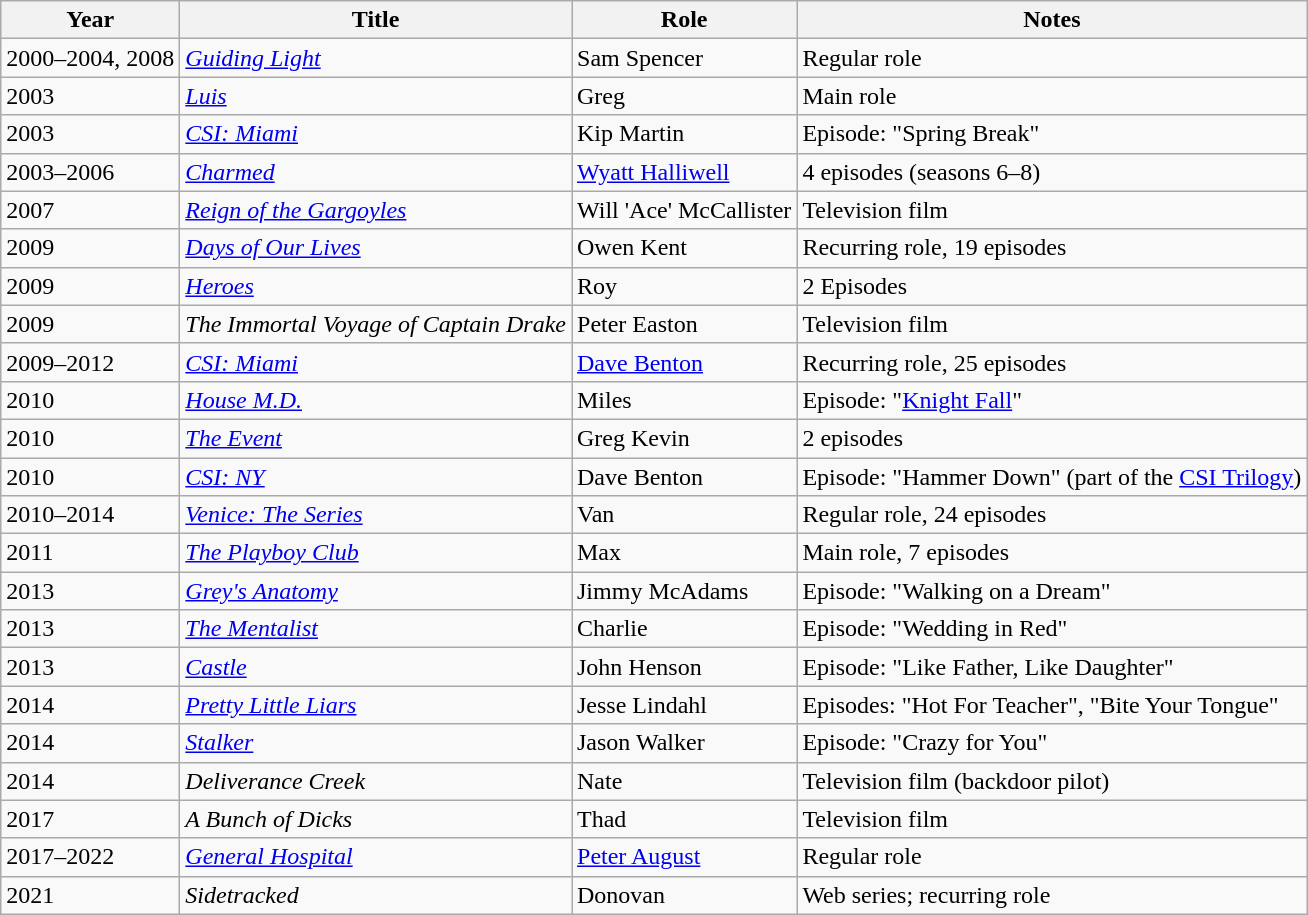<table class="wikitable sortable">
<tr>
<th>Year</th>
<th>Title</th>
<th>Role</th>
<th class="unsortable">Notes</th>
</tr>
<tr>
<td>2000–2004, 2008</td>
<td><em><a href='#'>Guiding Light</a></em></td>
<td>Sam Spencer</td>
<td>Regular role</td>
</tr>
<tr>
<td>2003</td>
<td><em><a href='#'>Luis</a></em></td>
<td>Greg</td>
<td>Main role</td>
</tr>
<tr>
<td>2003</td>
<td><em><a href='#'>CSI: Miami</a></em></td>
<td>Kip Martin</td>
<td>Episode: "Spring Break"</td>
</tr>
<tr>
<td>2003–2006</td>
<td><em><a href='#'>Charmed</a></em></td>
<td><a href='#'>Wyatt Halliwell</a></td>
<td>4 episodes (seasons 6–8)</td>
</tr>
<tr>
<td>2007</td>
<td><em><a href='#'>Reign of the Gargoyles</a></em></td>
<td>Will 'Ace' McCallister</td>
<td>Television film</td>
</tr>
<tr>
<td>2009</td>
<td><em><a href='#'>Days of Our Lives</a></em></td>
<td>Owen Kent</td>
<td>Recurring role, 19 episodes</td>
</tr>
<tr>
<td>2009</td>
<td><em><a href='#'>Heroes</a></em></td>
<td>Roy</td>
<td>2 Episodes</td>
</tr>
<tr>
<td>2009</td>
<td><em>The Immortal Voyage of Captain Drake</em></td>
<td>Peter Easton</td>
<td>Television film</td>
</tr>
<tr>
<td>2009–2012</td>
<td><em><a href='#'>CSI: Miami</a></em></td>
<td><a href='#'>Dave Benton</a></td>
<td>Recurring role, 25 episodes</td>
</tr>
<tr>
<td>2010</td>
<td><em><a href='#'>House M.D.</a></em></td>
<td>Miles</td>
<td>Episode: "<a href='#'>Knight Fall</a>"</td>
</tr>
<tr>
<td>2010</td>
<td><em><a href='#'>The Event</a></em></td>
<td>Greg Kevin</td>
<td>2 episodes</td>
</tr>
<tr>
<td>2010</td>
<td><em><a href='#'>CSI: NY</a></em></td>
<td>Dave Benton</td>
<td>Episode: "Hammer Down" (part of the <a href='#'>CSI Trilogy</a>)</td>
</tr>
<tr>
<td>2010–2014</td>
<td><em><a href='#'>Venice: The Series</a></em></td>
<td>Van</td>
<td>Regular role, 24 episodes</td>
</tr>
<tr>
<td>2011</td>
<td><em><a href='#'>The Playboy Club</a></em></td>
<td>Max</td>
<td>Main role, 7 episodes</td>
</tr>
<tr>
<td>2013</td>
<td><em><a href='#'>Grey's Anatomy</a></em></td>
<td>Jimmy McAdams</td>
<td>Episode: "Walking on a Dream"</td>
</tr>
<tr>
<td>2013</td>
<td><em><a href='#'>The Mentalist</a></em></td>
<td>Charlie</td>
<td>Episode: "Wedding in Red"</td>
</tr>
<tr>
<td>2013</td>
<td><em><a href='#'>Castle</a></em></td>
<td>John Henson</td>
<td>Episode: "Like Father, Like Daughter"</td>
</tr>
<tr>
<td>2014</td>
<td><em><a href='#'>Pretty Little Liars</a></em></td>
<td>Jesse Lindahl</td>
<td>Episodes: "Hot For Teacher", "Bite Your Tongue"</td>
</tr>
<tr>
<td>2014</td>
<td><em><a href='#'>Stalker</a></em></td>
<td>Jason Walker</td>
<td>Episode: "Crazy for You"</td>
</tr>
<tr>
<td>2014</td>
<td><em>Deliverance Creek</em></td>
<td>Nate</td>
<td>Television film (backdoor pilot)</td>
</tr>
<tr>
<td>2017</td>
<td><em>A Bunch of Dicks</em></td>
<td>Thad</td>
<td>Television film</td>
</tr>
<tr>
<td>2017–2022</td>
<td><em><a href='#'>General Hospital</a></em></td>
<td><a href='#'>Peter August</a></td>
<td>Regular role</td>
</tr>
<tr>
<td>2021</td>
<td><em>Sidetracked</em></td>
<td>Donovan</td>
<td>Web series; recurring role</td>
</tr>
</table>
